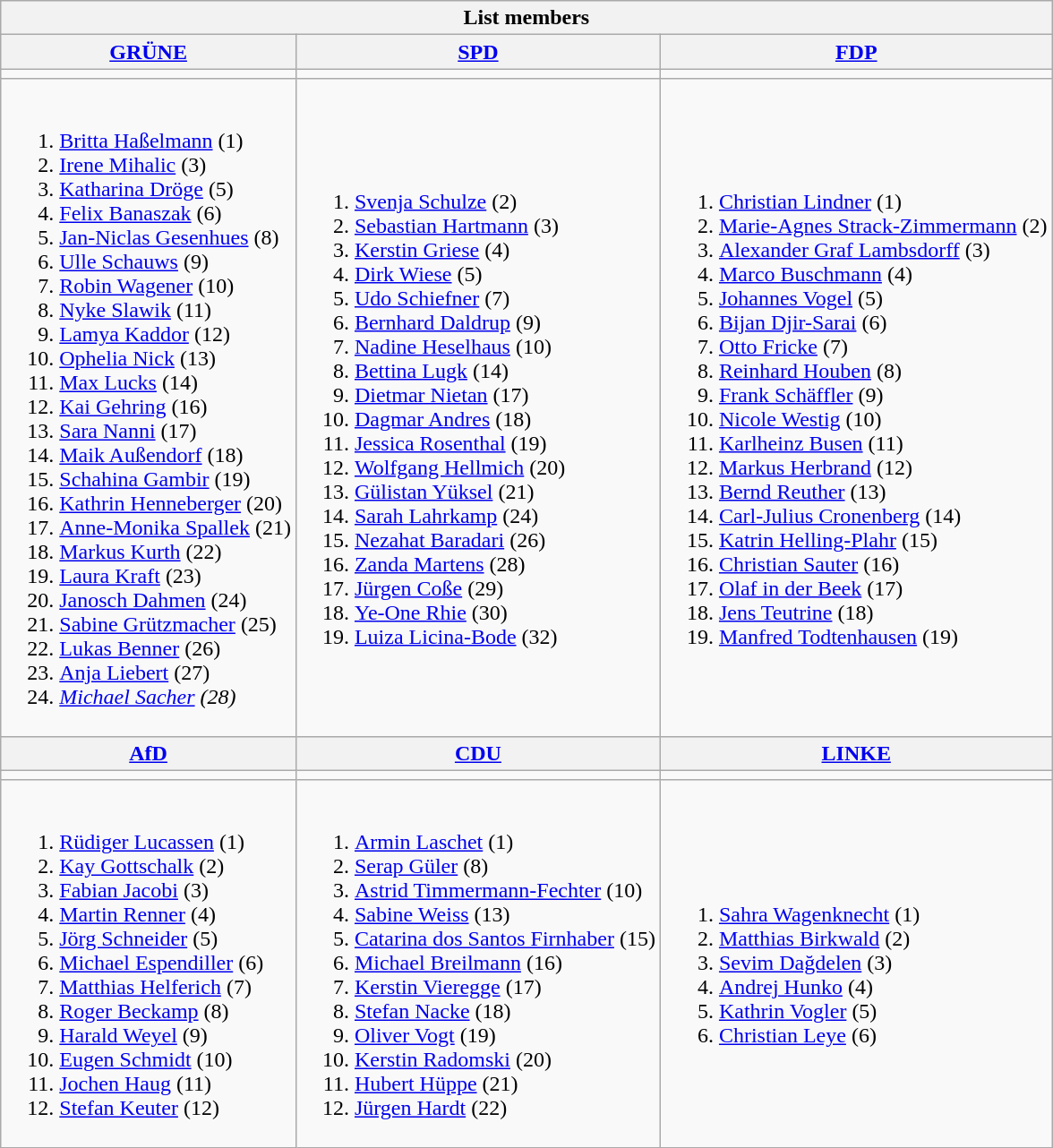<table class=wikitable>
<tr>
<th colspan=3>List members</th>
</tr>
<tr>
<th><a href='#'>GRÜNE</a></th>
<th><a href='#'>SPD</a></th>
<th><a href='#'>FDP</a></th>
</tr>
<tr>
<td bgcolor=></td>
<td bgcolor=></td>
<td bgcolor=></td>
</tr>
<tr>
<td><br><ol><li><a href='#'>Britta Haßelmann</a> (1)</li><li><a href='#'>Irene Mihalic</a> (3)</li><li><a href='#'>Katharina Dröge</a> (5)</li><li><a href='#'>Felix Banaszak</a> (6)</li><li><a href='#'>Jan-Niclas Gesenhues</a> (8)</li><li><a href='#'>Ulle Schauws</a> (9)</li><li><a href='#'>Robin Wagener</a> (10)</li><li><a href='#'>Nyke Slawik</a> (11)</li><li><a href='#'>Lamya Kaddor</a> (12)</li><li><a href='#'>Ophelia Nick</a> (13)</li><li><a href='#'>Max Lucks</a> (14)</li><li><a href='#'>Kai Gehring</a> (16)</li><li><a href='#'>Sara Nanni</a> (17)</li><li><a href='#'>Maik Außendorf</a> (18)</li><li><a href='#'>Schahina Gambir</a> (19)</li><li><a href='#'>Kathrin Henneberger</a> (20)</li><li><a href='#'>Anne-Monika Spallek</a> (21)</li><li><a href='#'>Markus Kurth</a> (22)</li><li><a href='#'>Laura Kraft</a> (23)</li><li><a href='#'>Janosch Dahmen</a> (24)</li><li><a href='#'>Sabine Grützmacher</a> (25)</li><li><a href='#'>Lukas Benner</a> (26)</li><li><a href='#'>Anja Liebert</a> (27)</li><li><em><a href='#'>Michael Sacher</a> (28)</em></li></ol></td>
<td><br><ol><li><a href='#'>Svenja Schulze</a> (2)</li><li><a href='#'>Sebastian Hartmann</a> (3)</li><li><a href='#'>Kerstin Griese</a> (4)</li><li><a href='#'>Dirk Wiese</a> (5)</li><li><a href='#'>Udo Schiefner</a> (7)</li><li><a href='#'>Bernhard Daldrup</a> (9)</li><li><a href='#'>Nadine Heselhaus</a> (10)</li><li><a href='#'>Bettina Lugk</a> (14)</li><li><a href='#'>Dietmar Nietan</a> (17)</li><li><a href='#'>Dagmar Andres</a> (18)</li><li><a href='#'>Jessica Rosenthal</a> (19)</li><li><a href='#'>Wolfgang Hellmich</a> (20)</li><li><a href='#'>Gülistan Yüksel</a> (21)</li><li><a href='#'>Sarah Lahrkamp</a> (24)</li><li><a href='#'>Nezahat Baradari</a> (26)</li><li><a href='#'>Zanda Martens</a> (28)</li><li><a href='#'>Jürgen Coße</a> (29)</li><li><a href='#'>Ye-One Rhie</a> (30)</li><li><a href='#'>Luiza Licina-Bode</a> (32)</li></ol></td>
<td><br><ol><li><a href='#'>Christian Lindner</a> (1)</li><li><a href='#'>Marie-Agnes Strack-Zimmermann</a> (2)</li><li><a href='#'>Alexander Graf Lambsdorff</a> (3)</li><li><a href='#'>Marco Buschmann</a> (4)</li><li><a href='#'>Johannes Vogel</a> (5)</li><li><a href='#'>Bijan Djir-Sarai</a> (6)</li><li><a href='#'>Otto Fricke</a> (7)</li><li><a href='#'>Reinhard Houben</a> (8)</li><li><a href='#'>Frank Schäffler</a> (9)</li><li><a href='#'>Nicole Westig</a> (10)</li><li><a href='#'>Karlheinz Busen</a> (11)</li><li><a href='#'>Markus Herbrand</a> (12)</li><li><a href='#'>Bernd Reuther</a> (13)</li><li><a href='#'>Carl-Julius Cronenberg</a> (14)</li><li><a href='#'>Katrin Helling-Plahr</a> (15)</li><li><a href='#'>Christian Sauter</a> (16)</li><li><a href='#'>Olaf in der Beek</a> (17)</li><li><a href='#'>Jens Teutrine</a> (18)</li><li><a href='#'>Manfred Todtenhausen</a> (19)</li></ol></td>
</tr>
<tr>
<th><a href='#'>AfD</a></th>
<th><a href='#'>CDU</a></th>
<th><a href='#'>LINKE</a></th>
</tr>
<tr>
<td bgcolor=></td>
<td bgcolor=></td>
<td bgcolor=></td>
</tr>
<tr>
<td><br><ol><li><a href='#'>Rüdiger Lucassen</a> (1)</li><li><a href='#'>Kay Gottschalk</a> (2)</li><li><a href='#'>Fabian Jacobi</a> (3)</li><li><a href='#'>Martin Renner</a> (4)</li><li><a href='#'>Jörg Schneider</a> (5)</li><li><a href='#'>Michael Espendiller</a> (6)</li><li><a href='#'>Matthias Helferich</a> (7)</li><li><a href='#'>Roger Beckamp</a> (8)</li><li><a href='#'>Harald Weyel</a> (9)</li><li><a href='#'>Eugen Schmidt</a> (10)</li><li><a href='#'>Jochen Haug</a> (11)</li><li><a href='#'>Stefan Keuter</a> (12)</li></ol></td>
<td><br><ol><li><a href='#'>Armin Laschet</a> (1)</li><li><a href='#'>Serap Güler</a> (8)</li><li><a href='#'>Astrid Timmermann-Fechter</a> (10)</li><li><a href='#'>Sabine Weiss</a> (13)</li><li><a href='#'>Catarina dos Santos Firnhaber</a> (15)</li><li><a href='#'>Michael Breilmann</a> (16)</li><li><a href='#'>Kerstin Vieregge</a> (17)</li><li><a href='#'>Stefan Nacke</a> (18)</li><li><a href='#'>Oliver Vogt</a> (19)</li><li><a href='#'>Kerstin Radomski</a> (20)</li><li><a href='#'>Hubert Hüppe</a> (21)</li><li><a href='#'>Jürgen Hardt</a> (22)</li></ol></td>
<td><br><ol><li><a href='#'>Sahra Wagenknecht</a> (1)</li><li><a href='#'>Matthias Birkwald</a> (2)</li><li><a href='#'>Sevim Dağdelen</a> (3)</li><li><a href='#'>Andrej Hunko</a> (4)</li><li><a href='#'>Kathrin Vogler</a> (5)</li><li><a href='#'>Christian Leye</a> (6)</li></ol></td>
</tr>
</table>
